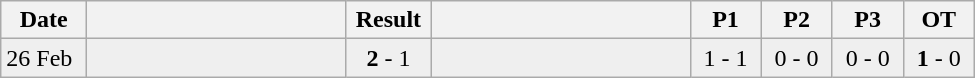<table class="wikitable">
<tr>
<th width=50px>Date</th>
<th width=165px></th>
<th width=50px>Result</th>
<th width=165px></th>
<th width=40px>P1</th>
<th width=40px>P2</th>
<th width=40px>P3</th>
<th width=40px>OT</th>
</tr>
<tr bgcolor="#EFEFEF">
<td>26 Feb</td>
<td><strong></strong></td>
<td align="center"><strong>2</strong> - 1</td>
<td></td>
<td align="center">1 - 1</td>
<td align="center">0 - 0</td>
<td align="center">0 - 0</td>
<td align="center"><strong>1</strong> - 0</td>
</tr>
</table>
